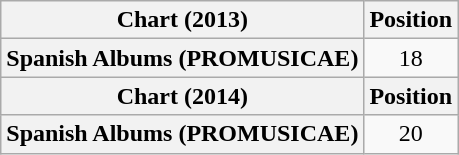<table class="wikitable plainrowheaders" style="text-align:center">
<tr>
<th scope="col">Chart (2013)</th>
<th scope="col">Position</th>
</tr>
<tr>
<th scope="row">Spanish Albums (PROMUSICAE)</th>
<td>18</td>
</tr>
<tr>
<th scope="col">Chart (2014)</th>
<th scope="col">Position</th>
</tr>
<tr>
<th scope="row">Spanish Albums (PROMUSICAE)</th>
<td>20</td>
</tr>
</table>
